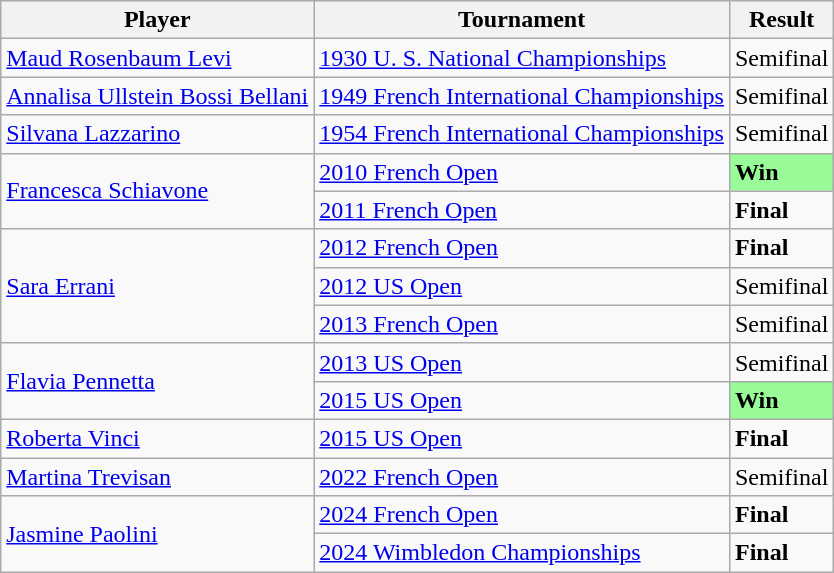<table class="wikitable"; text-align:center;">
<tr>
<th>Player</th>
<th>Tournament</th>
<th>Result</th>
</tr>
<tr>
<td align=left><a href='#'>Maud Rosenbaum Levi</a></td>
<td><a href='#'>1930 U. S. National Championships</a></td>
<td>Semifinal</td>
</tr>
<tr>
<td align=left><a href='#'>Annalisa Ullstein Bossi Bellani</a></td>
<td><a href='#'>1949 French International Championships</a></td>
<td>Semifinal</td>
</tr>
<tr>
<td align=left><a href='#'>Silvana Lazzarino</a></td>
<td><a href='#'>1954 French International Championships</a></td>
<td>Semifinal</td>
</tr>
<tr>
<td align=left rowspan=2><a href='#'>Francesca Schiavone</a></td>
<td><a href='#'>2010 French Open</a></td>
<td bgcolor=palegreen><strong>Win</strong></td>
</tr>
<tr>
<td><a href='#'>2011 French Open</a></td>
<td><strong>Final</strong></td>
</tr>
<tr>
<td align=left rowspan=3><a href='#'>Sara Errani</a></td>
<td><a href='#'>2012 French Open</a></td>
<td><strong>Final</strong></td>
</tr>
<tr>
<td><a href='#'>2012 US Open</a></td>
<td>Semifinal</td>
</tr>
<tr>
<td><a href='#'>2013 French Open</a></td>
<td>Semifinal</td>
</tr>
<tr>
<td align=left rowspan=2><a href='#'>Flavia Pennetta</a></td>
<td><a href='#'>2013 US Open</a></td>
<td>Semifinal</td>
</tr>
<tr>
<td><a href='#'>2015 US Open</a></td>
<td bgcolor=palegreen><strong>Win</strong></td>
</tr>
<tr>
<td align=left rowspan=1><a href='#'>Roberta Vinci</a></td>
<td><a href='#'>2015 US Open</a></td>
<td><strong>Final</strong></td>
</tr>
<tr>
<td align=left rowspan=1><a href='#'>Martina Trevisan</a></td>
<td><a href='#'>2022 French Open</a></td>
<td>Semifinal</td>
</tr>
<tr>
<td align=left rowspan=2><a href='#'>Jasmine Paolini</a></td>
<td><a href='#'>2024 French Open</a></td>
<td><strong>Final</strong></td>
</tr>
<tr>
<td><a href='#'>2024 Wimbledon Championships</a></td>
<td><strong>Final</strong></td>
</tr>
</table>
